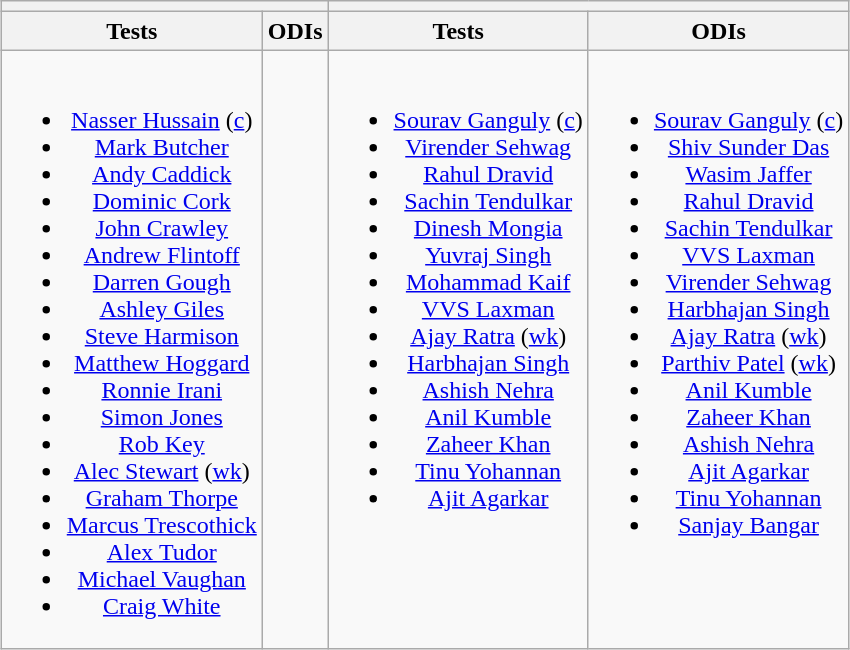<table class="wikitable" style="text-align:center;margin:auto">
<tr>
<th colspan="2"></th>
<th colspan="2"></th>
</tr>
<tr>
<th>Tests</th>
<th>ODIs</th>
<th>Tests</th>
<th>ODIs</th>
</tr>
<tr style="vertical-align:top">
<td><br><ul><li><a href='#'>Nasser Hussain</a> (<a href='#'>c</a>)</li><li><a href='#'>Mark Butcher</a></li><li><a href='#'>Andy Caddick</a></li><li><a href='#'>Dominic Cork</a></li><li><a href='#'>John Crawley</a></li><li><a href='#'>Andrew Flintoff</a></li><li><a href='#'>Darren Gough</a></li><li><a href='#'>Ashley Giles</a></li><li><a href='#'>Steve Harmison</a></li><li><a href='#'>Matthew Hoggard</a></li><li><a href='#'>Ronnie Irani</a></li><li><a href='#'>Simon Jones</a></li><li><a href='#'>Rob Key</a></li><li><a href='#'>Alec Stewart</a> (<a href='#'>wk</a>)</li><li><a href='#'>Graham Thorpe</a></li><li><a href='#'>Marcus Trescothick</a></li><li><a href='#'>Alex Tudor</a></li><li><a href='#'>Michael Vaughan</a></li><li><a href='#'>Craig White</a></li></ul></td>
<td></td>
<td><br><ul><li><a href='#'>Sourav Ganguly</a> (<a href='#'>c</a>)</li><li><a href='#'>Virender Sehwag</a></li><li><a href='#'>Rahul Dravid</a></li><li><a href='#'>Sachin Tendulkar</a></li><li><a href='#'>Dinesh Mongia</a></li><li><a href='#'>Yuvraj Singh</a></li><li><a href='#'>Mohammad Kaif</a></li><li><a href='#'>VVS Laxman</a></li><li><a href='#'>Ajay Ratra</a> (<a href='#'>wk</a>)</li><li><a href='#'>Harbhajan Singh</a></li><li><a href='#'>Ashish Nehra</a></li><li><a href='#'>Anil Kumble</a></li><li><a href='#'>Zaheer Khan</a></li><li><a href='#'>Tinu Yohannan</a></li><li><a href='#'>Ajit Agarkar</a></li></ul></td>
<td><br><ul><li><a href='#'>Sourav Ganguly</a> (<a href='#'>c</a>)</li><li><a href='#'>Shiv Sunder Das</a></li><li><a href='#'>Wasim Jaffer</a></li><li><a href='#'>Rahul Dravid</a></li><li><a href='#'>Sachin Tendulkar</a></li><li><a href='#'>VVS Laxman</a></li><li><a href='#'>Virender Sehwag</a></li><li><a href='#'>Harbhajan Singh</a></li><li><a href='#'>Ajay Ratra</a> (<a href='#'>wk</a>)</li><li><a href='#'>Parthiv Patel</a> (<a href='#'>wk</a>)</li><li><a href='#'>Anil Kumble</a></li><li><a href='#'>Zaheer Khan</a></li><li><a href='#'>Ashish Nehra</a></li><li><a href='#'>Ajit Agarkar</a></li><li><a href='#'>Tinu Yohannan</a></li><li><a href='#'>Sanjay Bangar</a></li></ul></td>
</tr>
</table>
